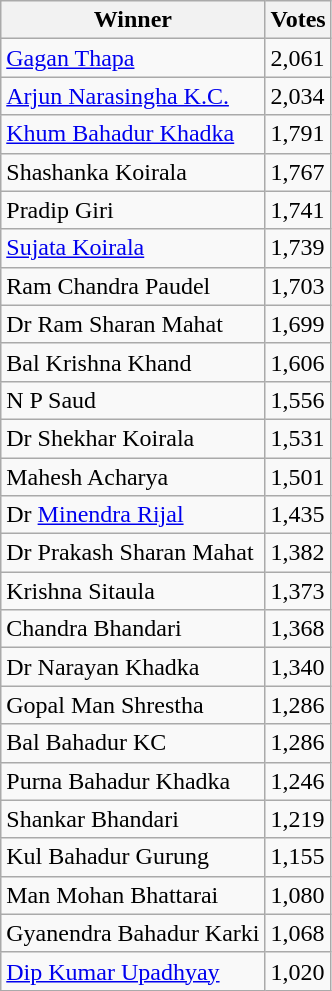<table class="wikitable">
<tr>
<th>Winner</th>
<th>Votes</th>
</tr>
<tr>
<td><a href='#'>Gagan Thapa</a></td>
<td>2,061</td>
</tr>
<tr>
<td><a href='#'>Arjun Narasingha K.C.</a></td>
<td>2,034</td>
</tr>
<tr>
<td><a href='#'>Khum Bahadur Khadka</a></td>
<td>1,791</td>
</tr>
<tr>
<td>Shashanka Koirala</td>
<td>1,767</td>
</tr>
<tr>
<td>Pradip Giri</td>
<td>1,741</td>
</tr>
<tr>
<td><a href='#'>Sujata Koirala</a></td>
<td>1,739</td>
</tr>
<tr>
<td>Ram Chandra Paudel</td>
<td>1,703</td>
</tr>
<tr>
<td>Dr Ram Sharan Mahat</td>
<td>1,699</td>
</tr>
<tr>
<td>Bal Krishna Khand</td>
<td>1,606</td>
</tr>
<tr>
<td>N P Saud</td>
<td>1,556</td>
</tr>
<tr>
<td>Dr Shekhar Koirala</td>
<td>1,531</td>
</tr>
<tr>
<td>Mahesh Acharya</td>
<td>1,501</td>
</tr>
<tr>
<td>Dr <a href='#'>Minendra Rijal</a></td>
<td>1,435</td>
</tr>
<tr>
<td>Dr Prakash Sharan Mahat</td>
<td>1,382</td>
</tr>
<tr>
<td>Krishna Sitaula</td>
<td>1,373</td>
</tr>
<tr>
<td>Chandra Bhandari</td>
<td>1,368</td>
</tr>
<tr>
<td>Dr Narayan Khadka</td>
<td>1,340</td>
</tr>
<tr>
<td>Gopal Man Shrestha</td>
<td>1,286</td>
</tr>
<tr>
<td>Bal Bahadur KC</td>
<td>1,286</td>
</tr>
<tr>
<td>Purna Bahadur Khadka</td>
<td>1,246</td>
</tr>
<tr>
<td>Shankar Bhandari</td>
<td>1,219</td>
</tr>
<tr>
<td>Kul Bahadur Gurung</td>
<td>1,155</td>
</tr>
<tr>
<td>Man Mohan Bhattarai</td>
<td>1,080</td>
</tr>
<tr>
<td>Gyanendra Bahadur Karki</td>
<td>1,068</td>
</tr>
<tr>
<td><a href='#'>Dip Kumar Upadhyay</a></td>
<td>1,020</td>
</tr>
</table>
